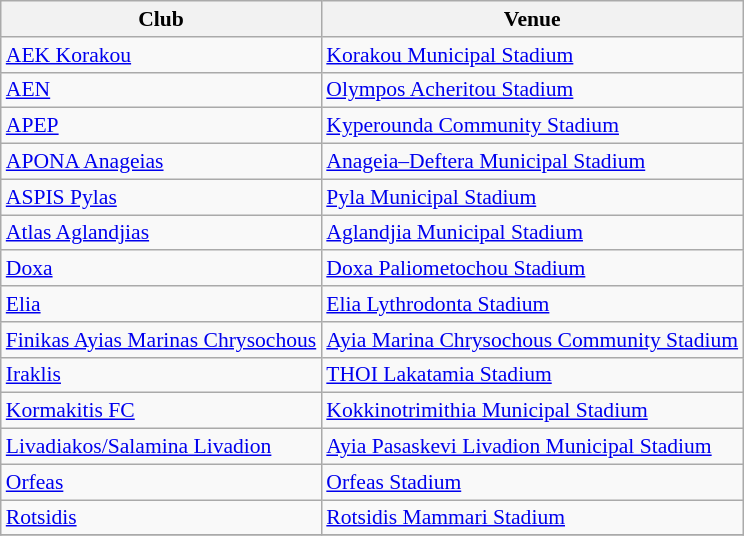<table class="wikitable" style="font-size:90%">
<tr>
<th>Club</th>
<th>Venue</th>
</tr>
<tr>
<td><a href='#'>AEK Korakou</a></td>
<td><a href='#'>Korakou Municipal Stadium</a></td>
</tr>
<tr>
<td><a href='#'>AEN</a></td>
<td><a href='#'>Olympos Acheritou Stadium</a></td>
</tr>
<tr>
<td><a href='#'>APEP</a></td>
<td><a href='#'>Kyperounda Community Stadium</a></td>
</tr>
<tr>
<td><a href='#'>APONA Anageias</a></td>
<td><a href='#'>Anageia–Deftera Municipal Stadium</a></td>
</tr>
<tr>
<td><a href='#'>ASPIS Pylas</a></td>
<td><a href='#'>Pyla Municipal Stadium</a></td>
</tr>
<tr>
<td><a href='#'>Atlas Aglandjias</a></td>
<td><a href='#'>Aglandjia Municipal Stadium</a></td>
</tr>
<tr>
<td><a href='#'>Doxa</a></td>
<td><a href='#'>Doxa Paliometochou Stadium</a></td>
</tr>
<tr>
<td><a href='#'>Elia</a></td>
<td><a href='#'>Elia Lythrodonta Stadium</a></td>
</tr>
<tr>
<td><a href='#'>Finikas Ayias Marinas Chrysochous</a></td>
<td><a href='#'>Ayia Marina Chrysochous Community Stadium</a></td>
</tr>
<tr>
<td><a href='#'>Iraklis</a></td>
<td><a href='#'>THOI Lakatamia Stadium</a></td>
</tr>
<tr>
<td><a href='#'>Kormakitis FC</a></td>
<td><a href='#'>Kokkinotrimithia Municipal Stadium</a></td>
</tr>
<tr>
<td><a href='#'>Livadiakos/Salamina Livadion</a></td>
<td><a href='#'>Ayia Pasaskevi Livadion Municipal Stadium</a></td>
</tr>
<tr>
<td><a href='#'>Orfeas</a></td>
<td><a href='#'>Orfeas Stadium</a></td>
</tr>
<tr>
<td><a href='#'>Rotsidis</a></td>
<td><a href='#'>Rotsidis Mammari Stadium</a></td>
</tr>
<tr>
</tr>
</table>
